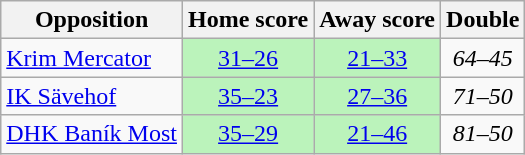<table class="wikitable" style="text-align: center">
<tr>
<th>Opposition</th>
<th>Home score</th>
<th>Away score</th>
<th>Double</th>
</tr>
<tr>
<td align="left"> <a href='#'>Krim Mercator</a></td>
<td bgcolor=#BBF3BB><a href='#'>31–26</a></td>
<td bgcolor=#BBF3BB><a href='#'>21–33</a></td>
<td><em>64–45</em></td>
</tr>
<tr>
<td align="left"> <a href='#'>IK Sävehof</a></td>
<td bgcolor=#BBF3BB><a href='#'>35–23</a></td>
<td bgcolor=#BBF3BB><a href='#'>27–36</a></td>
<td><em>71–50</em></td>
</tr>
<tr>
<td align="left"> <a href='#'>DHK Baník Most</a></td>
<td bgcolor=#BBF3BB><a href='#'>35–29</a></td>
<td bgcolor=#BBF3BB><a href='#'>21–46</a></td>
<td><em>81–50</em></td>
</tr>
</table>
